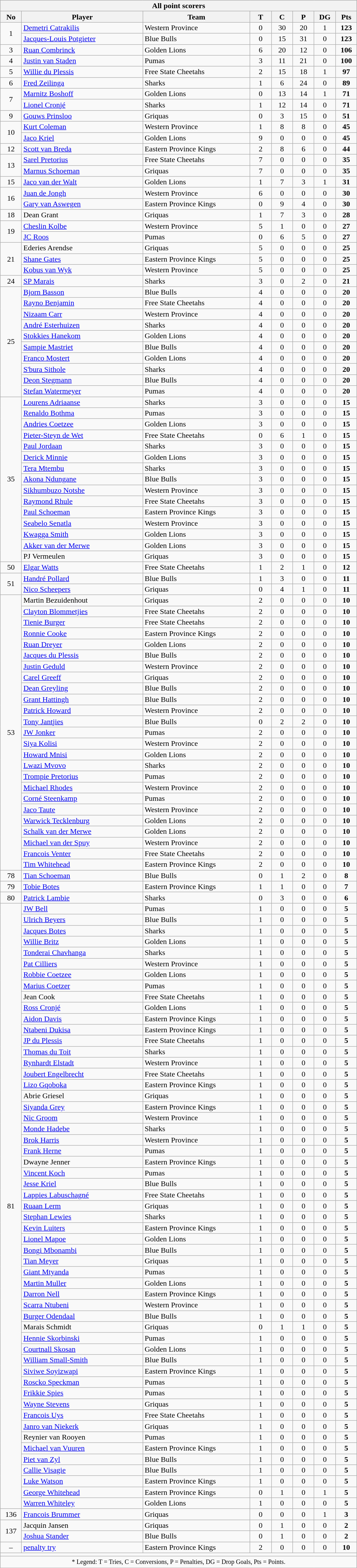<table class="wikitable collapsible sortable" style="text-align:center; line-height:100%; font-size:100%; width:60%;">
<tr>
<th colspan=8>All point scorers</th>
</tr>
<tr>
<th style="width:6%;">No</th>
<th style="width:34%;">Player</th>
<th style="width:30%;">Team</th>
<th style="width:6%;">T</th>
<th style="width:6%;">C</th>
<th style="width:6%;">P</th>
<th style="width:6%;">DG</th>
<th style="width:6%;">Pts<br></th>
</tr>
<tr>
<td rowspan=2>1</td>
<td align=left><a href='#'>Demetri Catrakilis</a></td>
<td align=left>Western Province</td>
<td>0</td>
<td>30</td>
<td>20</td>
<td>1</td>
<td><strong>123</strong></td>
</tr>
<tr>
<td align=left><a href='#'>Jacques-Louis Potgieter</a></td>
<td align=left>Blue Bulls</td>
<td>0</td>
<td>15</td>
<td>31</td>
<td>0</td>
<td><strong>123</strong></td>
</tr>
<tr>
<td>3</td>
<td align=left><a href='#'>Ruan Combrinck</a></td>
<td align=left>Golden Lions</td>
<td>6</td>
<td>20</td>
<td>12</td>
<td>0</td>
<td><strong>106</strong></td>
</tr>
<tr>
<td>4</td>
<td align=left><a href='#'>Justin van Staden</a></td>
<td align=left>Pumas</td>
<td>3</td>
<td>11</td>
<td>21</td>
<td>0</td>
<td><strong>100</strong></td>
</tr>
<tr>
<td>5</td>
<td align=left><a href='#'>Willie du Plessis</a></td>
<td align=left>Free State Cheetahs</td>
<td>2</td>
<td>15</td>
<td>18</td>
<td>1</td>
<td><strong>97</strong></td>
</tr>
<tr>
<td>6</td>
<td align=left><a href='#'>Fred Zeilinga</a></td>
<td align=left>Sharks</td>
<td>1</td>
<td>6</td>
<td>24</td>
<td>0</td>
<td><strong>89</strong></td>
</tr>
<tr>
<td rowspan=2>7</td>
<td align=left><a href='#'>Marnitz Boshoff</a></td>
<td align=left>Golden Lions</td>
<td>0</td>
<td>13</td>
<td>14</td>
<td>1</td>
<td><strong>71</strong></td>
</tr>
<tr>
<td align=left><a href='#'>Lionel Cronjé</a></td>
<td align=left>Sharks</td>
<td>1</td>
<td>12</td>
<td>14</td>
<td>0</td>
<td><strong>71</strong></td>
</tr>
<tr>
<td>9</td>
<td align=left><a href='#'>Gouws Prinsloo</a></td>
<td align=left>Griquas</td>
<td>0</td>
<td>3</td>
<td>15</td>
<td>0</td>
<td><strong>51</strong></td>
</tr>
<tr>
<td rowspan=2>10</td>
<td align=left><a href='#'>Kurt Coleman</a></td>
<td align=left>Western Province</td>
<td>1</td>
<td>8</td>
<td>8</td>
<td>0</td>
<td><strong>45</strong></td>
</tr>
<tr>
<td align=left><a href='#'>Jaco Kriel</a></td>
<td align=left>Golden Lions</td>
<td>9</td>
<td>0</td>
<td>0</td>
<td>0</td>
<td><strong>45</strong></td>
</tr>
<tr>
<td>12</td>
<td align=left><a href='#'>Scott van Breda</a></td>
<td align=left>Eastern Province Kings</td>
<td>2</td>
<td>8</td>
<td>6</td>
<td>0</td>
<td><strong>44</strong></td>
</tr>
<tr>
<td rowspan=2>13</td>
<td align=left><a href='#'>Sarel Pretorius</a></td>
<td align=left>Free State Cheetahs</td>
<td>7</td>
<td>0</td>
<td>0</td>
<td>0</td>
<td><strong>35</strong></td>
</tr>
<tr>
<td align=left><a href='#'>Marnus Schoeman</a></td>
<td align=left>Griquas</td>
<td>7</td>
<td>0</td>
<td>0</td>
<td>0</td>
<td><strong>35</strong></td>
</tr>
<tr>
<td>15</td>
<td align=left><a href='#'>Jaco van der Walt</a></td>
<td align=left>Golden Lions</td>
<td>1</td>
<td>7</td>
<td>3</td>
<td>1</td>
<td><strong>31</strong></td>
</tr>
<tr>
<td rowspan=2>16</td>
<td align=left><a href='#'>Juan de Jongh</a></td>
<td align=left>Western Province</td>
<td>6</td>
<td>0</td>
<td>0</td>
<td>0</td>
<td><strong>30</strong></td>
</tr>
<tr>
<td align=left><a href='#'>Gary van Aswegen</a></td>
<td align=left>Eastern Province Kings</td>
<td>0</td>
<td>9</td>
<td>4</td>
<td>0</td>
<td><strong>30</strong></td>
</tr>
<tr>
<td>18</td>
<td align=left>Dean Grant</td>
<td align=left>Griquas</td>
<td>1</td>
<td>7</td>
<td>3</td>
<td>0</td>
<td><strong>28</strong></td>
</tr>
<tr>
<td rowspan=2>19</td>
<td align=left><a href='#'>Cheslin Kolbe</a></td>
<td align=left>Western Province</td>
<td>5</td>
<td>1</td>
<td>0</td>
<td>0</td>
<td><strong>27</strong></td>
</tr>
<tr>
<td align=left><a href='#'>JC Roos</a></td>
<td align=left>Pumas</td>
<td>0</td>
<td>6</td>
<td>5</td>
<td>0</td>
<td><strong>27</strong></td>
</tr>
<tr>
<td rowspan=3>21</td>
<td align=left>Ederies Arendse</td>
<td align=left>Griquas</td>
<td>5</td>
<td>0</td>
<td>0</td>
<td>0</td>
<td><strong>25</strong></td>
</tr>
<tr>
<td align=left><a href='#'>Shane Gates</a></td>
<td align=left>Eastern Province Kings</td>
<td>5</td>
<td>0</td>
<td>0</td>
<td>0</td>
<td><strong>25</strong></td>
</tr>
<tr>
<td align=left><a href='#'>Kobus van Wyk</a></td>
<td align=left>Western Province</td>
<td>5</td>
<td>0</td>
<td>0</td>
<td>0</td>
<td><strong>25</strong></td>
</tr>
<tr>
<td>24</td>
<td align=left><a href='#'>SP Marais</a></td>
<td align=left>Sharks</td>
<td>3</td>
<td>0</td>
<td>2</td>
<td>0</td>
<td><strong>21</strong></td>
</tr>
<tr>
<td rowspan=10>25</td>
<td align=left><a href='#'>Bjorn Basson</a></td>
<td align=left>Blue Bulls</td>
<td>4</td>
<td>0</td>
<td>0</td>
<td>0</td>
<td><strong>20</strong></td>
</tr>
<tr>
<td align=left><a href='#'>Rayno Benjamin</a></td>
<td align=left>Free State Cheetahs</td>
<td>4</td>
<td>0</td>
<td>0</td>
<td>0</td>
<td><strong>20</strong></td>
</tr>
<tr>
<td align=left><a href='#'>Nizaam Carr</a></td>
<td align=left>Western Province</td>
<td>4</td>
<td>0</td>
<td>0</td>
<td>0</td>
<td><strong>20</strong></td>
</tr>
<tr>
<td align=left><a href='#'>André Esterhuizen</a></td>
<td align=left>Sharks</td>
<td>4</td>
<td>0</td>
<td>0</td>
<td>0</td>
<td><strong>20</strong></td>
</tr>
<tr>
<td align=left><a href='#'>Stokkies Hanekom</a></td>
<td align=left>Golden Lions</td>
<td>4</td>
<td>0</td>
<td>0</td>
<td>0</td>
<td><strong>20</strong></td>
</tr>
<tr>
<td align=left><a href='#'>Sampie Mastriet</a></td>
<td align=left>Blue Bulls</td>
<td>4</td>
<td>0</td>
<td>0</td>
<td>0</td>
<td><strong>20</strong></td>
</tr>
<tr>
<td align=left><a href='#'>Franco Mostert</a></td>
<td align=left>Golden Lions</td>
<td>4</td>
<td>0</td>
<td>0</td>
<td>0</td>
<td><strong>20</strong></td>
</tr>
<tr>
<td align=left><a href='#'>S'bura Sithole</a></td>
<td align=left>Sharks</td>
<td>4</td>
<td>0</td>
<td>0</td>
<td>0</td>
<td><strong>20</strong></td>
</tr>
<tr>
<td align=left><a href='#'>Deon Stegmann</a></td>
<td align=left>Blue Bulls</td>
<td>4</td>
<td>0</td>
<td>0</td>
<td>0</td>
<td><strong>20</strong></td>
</tr>
<tr>
<td align=left><a href='#'>Stefan Watermeyer</a></td>
<td align=left>Pumas</td>
<td>4</td>
<td>0</td>
<td>0</td>
<td>0</td>
<td><strong>20</strong></td>
</tr>
<tr>
<td rowspan=15>35</td>
<td align=left><a href='#'>Lourens Adriaanse</a></td>
<td align=left>Sharks</td>
<td>3</td>
<td>0</td>
<td>0</td>
<td>0</td>
<td><strong>15</strong></td>
</tr>
<tr>
<td align=left><a href='#'>Renaldo Bothma</a></td>
<td align=left>Pumas</td>
<td>3</td>
<td>0</td>
<td>0</td>
<td>0</td>
<td><strong>15</strong></td>
</tr>
<tr>
<td align=left><a href='#'>Andries Coetzee</a></td>
<td align=left>Golden Lions</td>
<td>3</td>
<td>0</td>
<td>0</td>
<td>0</td>
<td><strong>15</strong></td>
</tr>
<tr>
<td align=left><a href='#'>Pieter-Steyn de Wet</a></td>
<td align=left>Free State Cheetahs</td>
<td>0</td>
<td>6</td>
<td>1</td>
<td>0</td>
<td><strong>15</strong></td>
</tr>
<tr>
<td align=left><a href='#'>Paul Jordaan</a></td>
<td align=left>Sharks</td>
<td>3</td>
<td>0</td>
<td>0</td>
<td>0</td>
<td><strong>15</strong></td>
</tr>
<tr>
<td align=left><a href='#'>Derick Minnie</a></td>
<td align=left>Golden Lions</td>
<td>3</td>
<td>0</td>
<td>0</td>
<td>0</td>
<td><strong>15</strong></td>
</tr>
<tr>
<td align=left><a href='#'>Tera Mtembu</a></td>
<td align=left>Sharks</td>
<td>3</td>
<td>0</td>
<td>0</td>
<td>0</td>
<td><strong>15</strong></td>
</tr>
<tr>
<td align=left><a href='#'>Akona Ndungane</a></td>
<td align=left>Blue Bulls</td>
<td>3</td>
<td>0</td>
<td>0</td>
<td>0</td>
<td><strong>15</strong></td>
</tr>
<tr>
<td align=left><a href='#'>Sikhumbuzo Notshe</a></td>
<td align=left>Western Province</td>
<td>3</td>
<td>0</td>
<td>0</td>
<td>0</td>
<td><strong>15</strong></td>
</tr>
<tr>
<td align=left><a href='#'>Raymond Rhule</a></td>
<td align=left>Free State Cheetahs</td>
<td>3</td>
<td>0</td>
<td>0</td>
<td>0</td>
<td><strong>15</strong></td>
</tr>
<tr>
<td align=left><a href='#'>Paul Schoeman</a></td>
<td align=left>Eastern Province Kings</td>
<td>3</td>
<td>0</td>
<td>0</td>
<td>0</td>
<td><strong>15</strong></td>
</tr>
<tr>
<td align=left><a href='#'>Seabelo Senatla</a></td>
<td align=left>Western Province</td>
<td>3</td>
<td>0</td>
<td>0</td>
<td>0</td>
<td><strong>15</strong></td>
</tr>
<tr>
<td align=left><a href='#'>Kwagga Smith</a></td>
<td align=left>Golden Lions</td>
<td>3</td>
<td>0</td>
<td>0</td>
<td>0</td>
<td><strong>15</strong></td>
</tr>
<tr>
<td align=left><a href='#'>Akker van der Merwe</a></td>
<td align=left>Golden Lions</td>
<td>3</td>
<td>0</td>
<td>0</td>
<td>0</td>
<td><strong>15</strong></td>
</tr>
<tr>
<td align=left>PJ Vermeulen</td>
<td align=left>Griquas</td>
<td>3</td>
<td>0</td>
<td>0</td>
<td>0</td>
<td><strong>15</strong></td>
</tr>
<tr>
<td>50</td>
<td align=left><a href='#'>Elgar Watts</a></td>
<td align=left>Free State Cheetahs</td>
<td>1</td>
<td>2</td>
<td>1</td>
<td>0</td>
<td><strong>12</strong></td>
</tr>
<tr>
<td rowspan=2>51</td>
<td align=left><a href='#'>Handré Pollard</a></td>
<td align=left>Blue Bulls</td>
<td>1</td>
<td>3</td>
<td>0</td>
<td>0</td>
<td><strong>11</strong></td>
</tr>
<tr>
<td align=left><a href='#'>Nico Scheepers</a></td>
<td align=left>Griquas</td>
<td>0</td>
<td>4</td>
<td>1</td>
<td>0</td>
<td><strong>11</strong></td>
</tr>
<tr>
<td rowspan=25>53</td>
<td align=left>Martin Bezuidenhout</td>
<td align=left>Griquas</td>
<td>2</td>
<td>0</td>
<td>0</td>
<td>0</td>
<td><strong>10</strong></td>
</tr>
<tr>
<td align=left><a href='#'>Clayton Blommetjies</a></td>
<td align=left>Free State Cheetahs</td>
<td>2</td>
<td>0</td>
<td>0</td>
<td>0</td>
<td><strong>10</strong></td>
</tr>
<tr>
<td align=left><a href='#'>Tienie Burger</a></td>
<td align=left>Free State Cheetahs</td>
<td>2</td>
<td>0</td>
<td>0</td>
<td>0</td>
<td><strong>10</strong></td>
</tr>
<tr>
<td align=left><a href='#'>Ronnie Cooke</a></td>
<td align=left>Eastern Province Kings</td>
<td>2</td>
<td>0</td>
<td>0</td>
<td>0</td>
<td><strong>10</strong></td>
</tr>
<tr>
<td align=left><a href='#'>Ruan Dreyer</a></td>
<td align=left>Golden Lions</td>
<td>2</td>
<td>0</td>
<td>0</td>
<td>0</td>
<td><strong>10</strong></td>
</tr>
<tr>
<td align=left><a href='#'>Jacques du Plessis</a></td>
<td align=left>Blue Bulls</td>
<td>2</td>
<td>0</td>
<td>0</td>
<td>0</td>
<td><strong>10</strong></td>
</tr>
<tr>
<td align=left><a href='#'>Justin Geduld</a></td>
<td align=left>Western Province</td>
<td>2</td>
<td>0</td>
<td>0</td>
<td>0</td>
<td><strong>10</strong></td>
</tr>
<tr>
<td align=left><a href='#'>Carel Greeff</a></td>
<td align=left>Griquas</td>
<td>2</td>
<td>0</td>
<td>0</td>
<td>0</td>
<td><strong>10</strong></td>
</tr>
<tr>
<td align=left><a href='#'>Dean Greyling</a></td>
<td align=left>Blue Bulls</td>
<td>2</td>
<td>0</td>
<td>0</td>
<td>0</td>
<td><strong>10</strong></td>
</tr>
<tr>
<td align=left><a href='#'>Grant Hattingh</a></td>
<td align=left>Blue Bulls</td>
<td>2</td>
<td>0</td>
<td>0</td>
<td>0</td>
<td><strong>10</strong></td>
</tr>
<tr>
<td align=left><a href='#'>Patrick Howard</a></td>
<td align=left>Western Province</td>
<td>2</td>
<td>0</td>
<td>0</td>
<td>0</td>
<td><strong>10</strong></td>
</tr>
<tr>
<td align=left><a href='#'>Tony Jantjies</a></td>
<td align=left>Blue Bulls</td>
<td>0</td>
<td>2</td>
<td>2</td>
<td>0</td>
<td><strong>10</strong></td>
</tr>
<tr>
<td align=left><a href='#'>JW Jonker</a></td>
<td align=left>Pumas</td>
<td>2</td>
<td>0</td>
<td>0</td>
<td>0</td>
<td><strong>10</strong></td>
</tr>
<tr>
<td align=left><a href='#'>Siya Kolisi</a></td>
<td align=left>Western Province</td>
<td>2</td>
<td>0</td>
<td>0</td>
<td>0</td>
<td><strong>10</strong></td>
</tr>
<tr>
<td align=left><a href='#'>Howard Mnisi</a></td>
<td align=left>Golden Lions</td>
<td>2</td>
<td>0</td>
<td>0</td>
<td>0</td>
<td><strong>10</strong></td>
</tr>
<tr>
<td align=left><a href='#'>Lwazi Mvovo</a></td>
<td align=left>Sharks</td>
<td>2</td>
<td>0</td>
<td>0</td>
<td>0</td>
<td><strong>10</strong></td>
</tr>
<tr>
<td align=left><a href='#'>Trompie Pretorius</a></td>
<td align=left>Pumas</td>
<td>2</td>
<td>0</td>
<td>0</td>
<td>0</td>
<td><strong>10</strong></td>
</tr>
<tr>
<td align=left><a href='#'>Michael Rhodes</a></td>
<td align=left>Western Province</td>
<td>2</td>
<td>0</td>
<td>0</td>
<td>0</td>
<td><strong>10</strong></td>
</tr>
<tr>
<td align=left><a href='#'>Corné Steenkamp</a></td>
<td align=left>Pumas</td>
<td>2</td>
<td>0</td>
<td>0</td>
<td>0</td>
<td><strong>10</strong></td>
</tr>
<tr>
<td align=left><a href='#'>Jaco Taute</a></td>
<td align=left>Western Province</td>
<td>2</td>
<td>0</td>
<td>0</td>
<td>0</td>
<td><strong>10</strong></td>
</tr>
<tr>
<td align=left><a href='#'>Warwick Tecklenburg</a></td>
<td align=left>Golden Lions</td>
<td>2</td>
<td>0</td>
<td>0</td>
<td>0</td>
<td><strong>10</strong></td>
</tr>
<tr>
<td align=left><a href='#'>Schalk van der Merwe</a></td>
<td align=left>Golden Lions</td>
<td>2</td>
<td>0</td>
<td>0</td>
<td>0</td>
<td><strong>10</strong></td>
</tr>
<tr>
<td align=left><a href='#'>Michael van der Spuy</a></td>
<td align=left>Western Province</td>
<td>2</td>
<td>0</td>
<td>0</td>
<td>0</td>
<td><strong>10</strong></td>
</tr>
<tr>
<td align=left><a href='#'>Francois Venter</a></td>
<td align=left>Free State Cheetahs</td>
<td>2</td>
<td>0</td>
<td>0</td>
<td>0</td>
<td><strong>10</strong></td>
</tr>
<tr>
<td align=left><a href='#'>Tim Whitehead</a></td>
<td align=left>Eastern Province Kings</td>
<td>2</td>
<td>0</td>
<td>0</td>
<td>0</td>
<td><strong>10</strong></td>
</tr>
<tr>
<td>78</td>
<td align=left><a href='#'>Tian Schoeman</a></td>
<td align=left>Blue Bulls</td>
<td>0</td>
<td>1</td>
<td>2</td>
<td>0</td>
<td><strong>8</strong></td>
</tr>
<tr>
<td>79</td>
<td align=left><a href='#'>Tobie Botes</a></td>
<td align=left>Eastern Province Kings</td>
<td>1</td>
<td>1</td>
<td>0</td>
<td>0</td>
<td><strong>7</strong></td>
</tr>
<tr>
<td>80</td>
<td align=left><a href='#'>Patrick Lambie</a></td>
<td align=left>Sharks</td>
<td>0</td>
<td>3</td>
<td>0</td>
<td>0</td>
<td><strong>6</strong></td>
</tr>
<tr>
<td rowspan=55>81</td>
<td align=left><a href='#'>JW Bell</a></td>
<td align=left>Pumas</td>
<td>1</td>
<td>0</td>
<td>0</td>
<td>0</td>
<td><strong>5</strong></td>
</tr>
<tr>
<td align=left><a href='#'>Ulrich Beyers</a></td>
<td align=left>Blue Bulls</td>
<td>1</td>
<td>0</td>
<td>0</td>
<td>0</td>
<td><strong>5</strong></td>
</tr>
<tr>
<td align=left><a href='#'>Jacques Botes</a></td>
<td align=left>Sharks</td>
<td>1</td>
<td>0</td>
<td>0</td>
<td>0</td>
<td><strong>5</strong></td>
</tr>
<tr>
<td align=left><a href='#'>Willie Britz</a></td>
<td align=left>Golden Lions</td>
<td>1</td>
<td>0</td>
<td>0</td>
<td>0</td>
<td><strong>5</strong></td>
</tr>
<tr>
<td align=left><a href='#'>Tonderai Chavhanga</a></td>
<td align=left>Sharks</td>
<td>1</td>
<td>0</td>
<td>0</td>
<td>0</td>
<td><strong>5</strong></td>
</tr>
<tr>
<td align=left><a href='#'>Pat Cilliers</a></td>
<td align=left>Western Province</td>
<td>1</td>
<td>0</td>
<td>0</td>
<td>0</td>
<td><strong>5</strong></td>
</tr>
<tr>
<td align=left><a href='#'>Robbie Coetzee</a></td>
<td align=left>Golden Lions</td>
<td>1</td>
<td>0</td>
<td>0</td>
<td>0</td>
<td><strong>5</strong></td>
</tr>
<tr>
<td align=left><a href='#'>Marius Coetzer</a></td>
<td align=left>Pumas</td>
<td>1</td>
<td>0</td>
<td>0</td>
<td>0</td>
<td><strong>5</strong></td>
</tr>
<tr>
<td align=left>Jean Cook</td>
<td align=left>Free State Cheetahs</td>
<td>1</td>
<td>0</td>
<td>0</td>
<td>0</td>
<td><strong>5</strong></td>
</tr>
<tr>
<td align=left><a href='#'>Ross Cronjé</a></td>
<td align=left>Golden Lions</td>
<td>1</td>
<td>0</td>
<td>0</td>
<td>0</td>
<td><strong>5</strong></td>
</tr>
<tr>
<td align=left><a href='#'>Aidon Davis</a></td>
<td align=left>Eastern Province Kings</td>
<td>1</td>
<td>0</td>
<td>0</td>
<td>0</td>
<td><strong>5</strong></td>
</tr>
<tr>
<td align=left><a href='#'>Ntabeni Dukisa</a></td>
<td align=left>Eastern Province Kings</td>
<td>1</td>
<td>0</td>
<td>0</td>
<td>0</td>
<td><strong>5</strong></td>
</tr>
<tr>
<td align=left><a href='#'>JP du Plessis</a></td>
<td align=left>Free State Cheetahs</td>
<td>1</td>
<td>0</td>
<td>0</td>
<td>0</td>
<td><strong>5</strong></td>
</tr>
<tr>
<td align=left><a href='#'>Thomas du Toit</a></td>
<td align=left>Sharks</td>
<td>1</td>
<td>0</td>
<td>0</td>
<td>0</td>
<td><strong>5</strong></td>
</tr>
<tr>
<td align=left><a href='#'>Rynhardt Elstadt</a></td>
<td align=left>Western Province</td>
<td>1</td>
<td>0</td>
<td>0</td>
<td>0</td>
<td><strong>5</strong></td>
</tr>
<tr>
<td align=left><a href='#'>Joubert Engelbrecht</a></td>
<td align=left>Free State Cheetahs</td>
<td>1</td>
<td>0</td>
<td>0</td>
<td>0</td>
<td><strong>5</strong></td>
</tr>
<tr>
<td align=left><a href='#'>Lizo Gqoboka</a></td>
<td align=left>Eastern Province Kings</td>
<td>1</td>
<td>0</td>
<td>0</td>
<td>0</td>
<td><strong>5</strong></td>
</tr>
<tr>
<td align=left>Abrie Griesel</td>
<td align=left>Griquas</td>
<td>1</td>
<td>0</td>
<td>0</td>
<td>0</td>
<td><strong>5</strong></td>
</tr>
<tr>
<td align=left><a href='#'>Siyanda Grey</a></td>
<td align=left>Eastern Province Kings</td>
<td>1</td>
<td>0</td>
<td>0</td>
<td>0</td>
<td><strong>5</strong></td>
</tr>
<tr>
<td align=left><a href='#'>Nic Groom</a></td>
<td align=left>Western Province</td>
<td>1</td>
<td>0</td>
<td>0</td>
<td>0</td>
<td><strong>5</strong></td>
</tr>
<tr>
<td align=left><a href='#'>Monde Hadebe</a></td>
<td align=left>Sharks</td>
<td>1</td>
<td>0</td>
<td>0</td>
<td>0</td>
<td><strong>5</strong></td>
</tr>
<tr>
<td align=left><a href='#'>Brok Harris</a></td>
<td align=left>Western Province</td>
<td>1</td>
<td>0</td>
<td>0</td>
<td>0</td>
<td><strong>5</strong></td>
</tr>
<tr>
<td align=left><a href='#'>Frank Herne</a></td>
<td align=left>Pumas</td>
<td>1</td>
<td>0</td>
<td>0</td>
<td>0</td>
<td><strong>5</strong></td>
</tr>
<tr>
<td align=left>Dwayne Jenner</td>
<td align=left>Eastern Province Kings</td>
<td>1</td>
<td>0</td>
<td>0</td>
<td>0</td>
<td><strong>5</strong></td>
</tr>
<tr>
<td align=left><a href='#'>Vincent Koch</a></td>
<td align=left>Pumas</td>
<td>1</td>
<td>0</td>
<td>0</td>
<td>0</td>
<td><strong>5</strong></td>
</tr>
<tr>
<td align=left><a href='#'>Jesse Kriel</a></td>
<td align=left>Blue Bulls</td>
<td>1</td>
<td>0</td>
<td>0</td>
<td>0</td>
<td><strong>5</strong></td>
</tr>
<tr>
<td align=left><a href='#'>Lappies Labuschagné</a></td>
<td align=left>Free State Cheetahs</td>
<td>1</td>
<td>0</td>
<td>0</td>
<td>0</td>
<td><strong>5</strong></td>
</tr>
<tr>
<td align=left><a href='#'>Ruaan Lerm</a></td>
<td align=left>Griquas</td>
<td>1</td>
<td>0</td>
<td>0</td>
<td>0</td>
<td><strong>5</strong></td>
</tr>
<tr>
<td align=left><a href='#'>Stephan Lewies</a></td>
<td align=left>Sharks</td>
<td>1</td>
<td>0</td>
<td>0</td>
<td>0</td>
<td><strong>5</strong></td>
</tr>
<tr>
<td align=left><a href='#'>Kevin Luiters</a></td>
<td align=left>Eastern Province Kings</td>
<td>1</td>
<td>0</td>
<td>0</td>
<td>0</td>
<td><strong>5</strong></td>
</tr>
<tr>
<td align=left><a href='#'>Lionel Mapoe</a></td>
<td align=left>Golden Lions</td>
<td>1</td>
<td>0</td>
<td>0</td>
<td>0</td>
<td><strong>5</strong></td>
</tr>
<tr>
<td align=left><a href='#'>Bongi Mbonambi</a></td>
<td align=left>Blue Bulls</td>
<td>1</td>
<td>0</td>
<td>0</td>
<td>0</td>
<td><strong>5</strong></td>
</tr>
<tr>
<td align=left><a href='#'>Tian Meyer</a></td>
<td align=left>Griquas</td>
<td>1</td>
<td>0</td>
<td>0</td>
<td>0</td>
<td><strong>5</strong></td>
</tr>
<tr>
<td align=left><a href='#'>Giant Mtyanda</a></td>
<td align=left>Pumas</td>
<td>1</td>
<td>0</td>
<td>0</td>
<td>0</td>
<td><strong>5</strong></td>
</tr>
<tr>
<td align=left><a href='#'>Martin Muller</a></td>
<td align=left>Golden Lions</td>
<td>1</td>
<td>0</td>
<td>0</td>
<td>0</td>
<td><strong>5</strong></td>
</tr>
<tr>
<td align=left><a href='#'>Darron Nell</a></td>
<td align=left>Eastern Province Kings</td>
<td>1</td>
<td>0</td>
<td>0</td>
<td>0</td>
<td><strong>5</strong></td>
</tr>
<tr>
<td align=left><a href='#'>Scarra Ntubeni</a></td>
<td align=left>Western Province</td>
<td>1</td>
<td>0</td>
<td>0</td>
<td>0</td>
<td><strong>5</strong></td>
</tr>
<tr>
<td align=left><a href='#'>Burger Odendaal</a></td>
<td align=left>Blue Bulls</td>
<td>1</td>
<td>0</td>
<td>0</td>
<td>0</td>
<td><strong>5</strong></td>
</tr>
<tr>
<td align=left>Marais Schmidt</td>
<td align=left>Griquas</td>
<td>0</td>
<td>1</td>
<td>1</td>
<td>0</td>
<td><strong>5</strong></td>
</tr>
<tr>
<td align=left><a href='#'>Hennie Skorbinski</a></td>
<td align=left>Pumas</td>
<td>1</td>
<td>0</td>
<td>0</td>
<td>0</td>
<td><strong>5</strong></td>
</tr>
<tr>
<td align=left><a href='#'>Courtnall Skosan</a></td>
<td align=left>Golden Lions</td>
<td>1</td>
<td>0</td>
<td>0</td>
<td>0</td>
<td><strong>5</strong></td>
</tr>
<tr>
<td align=left><a href='#'>William Small-Smith</a></td>
<td align=left>Blue Bulls</td>
<td>1</td>
<td>0</td>
<td>0</td>
<td>0</td>
<td><strong>5</strong></td>
</tr>
<tr>
<td align=left><a href='#'>Siviwe Soyizwapi</a></td>
<td align=left>Eastern Province Kings</td>
<td>1</td>
<td>0</td>
<td>0</td>
<td>0</td>
<td><strong>5</strong></td>
</tr>
<tr>
<td align=left><a href='#'>Roscko Speckman</a></td>
<td align=left>Pumas</td>
<td>1</td>
<td>0</td>
<td>0</td>
<td>0</td>
<td><strong>5</strong></td>
</tr>
<tr>
<td align=left><a href='#'>Frikkie Spies</a></td>
<td align=left>Pumas</td>
<td>1</td>
<td>0</td>
<td>0</td>
<td>0</td>
<td><strong>5</strong></td>
</tr>
<tr>
<td align=left><a href='#'>Wayne Stevens</a></td>
<td align=left>Griquas</td>
<td>1</td>
<td>0</td>
<td>0</td>
<td>0</td>
<td><strong>5</strong></td>
</tr>
<tr>
<td align=left><a href='#'>Francois Uys</a></td>
<td align=left>Free State Cheetahs</td>
<td>1</td>
<td>0</td>
<td>0</td>
<td>0</td>
<td><strong>5</strong></td>
</tr>
<tr>
<td align=left><a href='#'>Janro van Niekerk</a></td>
<td align=left>Griquas</td>
<td>1</td>
<td>0</td>
<td>0</td>
<td>0</td>
<td><strong>5</strong></td>
</tr>
<tr>
<td align=left>Reynier van Rooyen</td>
<td align=left>Pumas</td>
<td>1</td>
<td>0</td>
<td>0</td>
<td>0</td>
<td><strong>5</strong></td>
</tr>
<tr>
<td align=left><a href='#'>Michael van Vuuren</a></td>
<td align=left>Eastern Province Kings</td>
<td>1</td>
<td>0</td>
<td>0</td>
<td>0</td>
<td><strong>5</strong></td>
</tr>
<tr>
<td align=left><a href='#'>Piet van Zyl</a></td>
<td align=left>Blue Bulls</td>
<td>1</td>
<td>0</td>
<td>0</td>
<td>0</td>
<td><strong>5</strong></td>
</tr>
<tr>
<td align=left><a href='#'>Callie Visagie</a></td>
<td align=left>Blue Bulls</td>
<td>1</td>
<td>0</td>
<td>0</td>
<td>0</td>
<td><strong>5</strong></td>
</tr>
<tr>
<td align=left><a href='#'>Luke Watson</a></td>
<td align=left>Eastern Province Kings</td>
<td>1</td>
<td>0</td>
<td>0</td>
<td>0</td>
<td><strong>5</strong></td>
</tr>
<tr>
<td align=left><a href='#'>George Whitehead</a></td>
<td align=left>Eastern Province Kings</td>
<td>0</td>
<td>1</td>
<td>0</td>
<td>1</td>
<td><strong>5</strong></td>
</tr>
<tr>
<td align=left><a href='#'>Warren Whiteley</a></td>
<td align=left>Golden Lions</td>
<td>1</td>
<td>0</td>
<td>0</td>
<td>0</td>
<td><strong>5</strong></td>
</tr>
<tr>
<td>136</td>
<td align=left><a href='#'>Francois Brummer</a></td>
<td align=left>Griquas</td>
<td>0</td>
<td>0</td>
<td>0</td>
<td>1</td>
<td><strong>3</strong></td>
</tr>
<tr>
<td rowspan=2>137</td>
<td align=left>Jacquin Jansen</td>
<td align=left>Griquas</td>
<td>0</td>
<td>1</td>
<td>0</td>
<td>0</td>
<td><strong>2</strong></td>
</tr>
<tr>
<td align=left><a href='#'>Joshua Stander</a></td>
<td align=left>Blue Bulls</td>
<td>0</td>
<td>1</td>
<td>0</td>
<td>0</td>
<td><strong>2</strong></td>
</tr>
<tr>
<td>–</td>
<td align=left><a href='#'>penalty try</a></td>
<td align=left>Eastern Province Kings</td>
<td>2</td>
<td>0</td>
<td>0</td>
<td>0</td>
<td><strong>10</strong></td>
</tr>
<tr>
<td colspan="8"></td>
</tr>
<tr>
<td colspan="8"><small>* Legend: T = Tries, C = Conversions, P = Penalties, DG = Drop Goals, Pts = Points.</small></td>
</tr>
</table>
